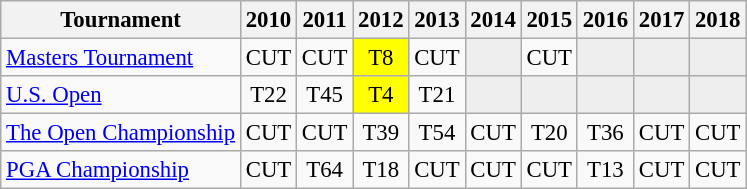<table class="wikitable" style="font-size:95%;text-align:center;">
<tr>
<th>Tournament</th>
<th>2010</th>
<th>2011</th>
<th>2012</th>
<th>2013</th>
<th>2014</th>
<th>2015</th>
<th>2016</th>
<th>2017</th>
<th>2018</th>
</tr>
<tr>
<td align=left><a href='#'>Masters Tournament</a></td>
<td>CUT</td>
<td>CUT</td>
<td style="background:yellow;">T8</td>
<td>CUT</td>
<td style="background:#eeeeee;"></td>
<td>CUT</td>
<td style="background:#eeeeee;"></td>
<td style="background:#eeeeee;"></td>
<td style="background:#eeeeee;"></td>
</tr>
<tr>
<td align=left><a href='#'>U.S. Open</a></td>
<td>T22</td>
<td>T45</td>
<td style="background:yellow;">T4</td>
<td>T21</td>
<td style="background:#eeeeee;"></td>
<td style="background:#eeeeee;"></td>
<td style="background:#eeeeee;"></td>
<td style="background:#eeeeee;"></td>
<td style="background:#eeeeee;"></td>
</tr>
<tr>
<td align=left><a href='#'>The Open Championship</a></td>
<td>CUT</td>
<td>CUT</td>
<td>T39</td>
<td>T54</td>
<td>CUT</td>
<td>T20</td>
<td>T36</td>
<td>CUT</td>
<td>CUT</td>
</tr>
<tr>
<td align=left><a href='#'>PGA Championship</a></td>
<td>CUT</td>
<td>T64</td>
<td>T18</td>
<td>CUT</td>
<td>CUT</td>
<td>CUT</td>
<td>T13</td>
<td>CUT</td>
<td>CUT</td>
</tr>
</table>
